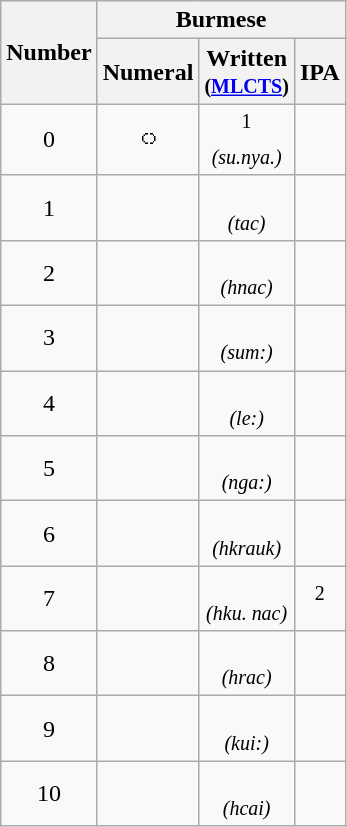<table class="wikitable" border="1" style="text-align:center">
<tr>
<th rowspan="2">Number</th>
<th colspan="3">Burmese</th>
</tr>
<tr>
<th>Numeral</th>
<th>Written<br><small>(<a href='#'>MLCTS</a>)</small></th>
<th>IPA</th>
</tr>
<tr>
<td>0</td>
<td style="width:3em">၀</td>
<td><sup>1</sup><br><small><em>(su.nya.)</em></small></td>
<td></td>
</tr>
<tr>
<td>1</td>
<td></td>
<td><br><small><em>(tac)</em></small></td>
<td></td>
</tr>
<tr>
<td>2</td>
<td></td>
<td><br><small><em>(hnac)</em></small></td>
<td></td>
</tr>
<tr>
<td>3</td>
<td></td>
<td><br><small><em>(sum:)</em></small></td>
<td></td>
</tr>
<tr>
<td>4</td>
<td></td>
<td><br><small><em>(le:)</em></small></td>
<td></td>
</tr>
<tr>
<td>5</td>
<td></td>
<td><br><small><em>(nga:)</em></small></td>
<td></td>
</tr>
<tr>
<td>6</td>
<td></td>
<td><br><small><em>(hkrauk)</em></small></td>
<td></td>
</tr>
<tr>
<td>7</td>
<td></td>
<td><br><small><em>(hku. nac)</em></small></td>
<td><sup>2</sup></td>
</tr>
<tr>
<td>8</td>
<td></td>
<td><br><small><em>(hrac)</em></small></td>
<td></td>
</tr>
<tr>
<td>9</td>
<td></td>
<td><br><small><em>(kui:)</em></small></td>
<td></td>
</tr>
<tr>
<td>10</td>
<td></td>
<td><br><small><em>(hcai)</em></small></td>
<td></td>
</tr>
</table>
